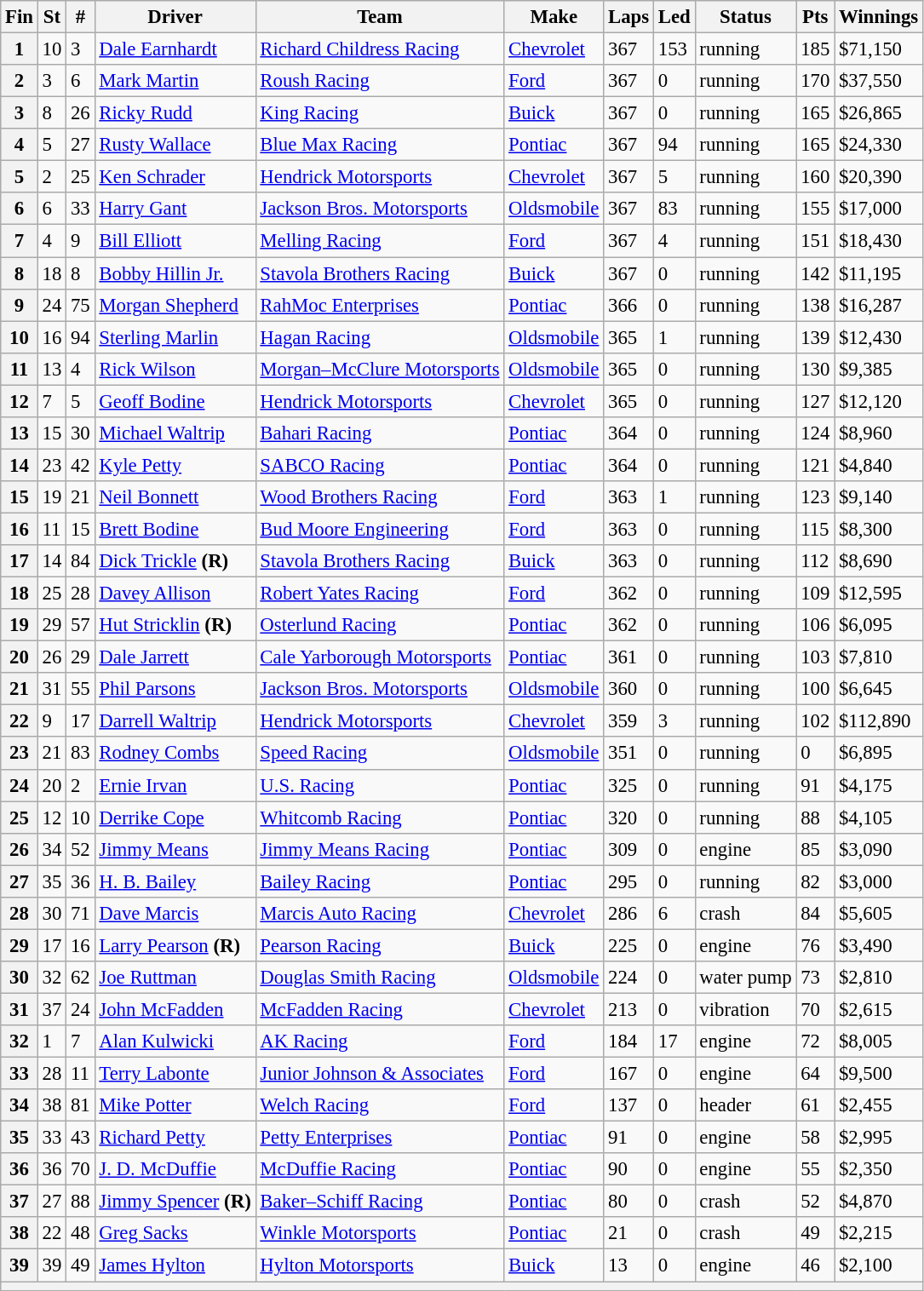<table class="wikitable" style="font-size:95%">
<tr>
<th>Fin</th>
<th>St</th>
<th>#</th>
<th>Driver</th>
<th>Team</th>
<th>Make</th>
<th>Laps</th>
<th>Led</th>
<th>Status</th>
<th>Pts</th>
<th>Winnings</th>
</tr>
<tr>
<th>1</th>
<td>10</td>
<td>3</td>
<td><a href='#'>Dale Earnhardt</a></td>
<td><a href='#'>Richard Childress Racing</a></td>
<td><a href='#'>Chevrolet</a></td>
<td>367</td>
<td>153</td>
<td>running</td>
<td>185</td>
<td>$71,150</td>
</tr>
<tr>
<th>2</th>
<td>3</td>
<td>6</td>
<td><a href='#'>Mark Martin</a></td>
<td><a href='#'>Roush Racing</a></td>
<td><a href='#'>Ford</a></td>
<td>367</td>
<td>0</td>
<td>running</td>
<td>170</td>
<td>$37,550</td>
</tr>
<tr>
<th>3</th>
<td>8</td>
<td>26</td>
<td><a href='#'>Ricky Rudd</a></td>
<td><a href='#'>King Racing</a></td>
<td><a href='#'>Buick</a></td>
<td>367</td>
<td>0</td>
<td>running</td>
<td>165</td>
<td>$26,865</td>
</tr>
<tr>
<th>4</th>
<td>5</td>
<td>27</td>
<td><a href='#'>Rusty Wallace</a></td>
<td><a href='#'>Blue Max Racing</a></td>
<td><a href='#'>Pontiac</a></td>
<td>367</td>
<td>94</td>
<td>running</td>
<td>165</td>
<td>$24,330</td>
</tr>
<tr>
<th>5</th>
<td>2</td>
<td>25</td>
<td><a href='#'>Ken Schrader</a></td>
<td><a href='#'>Hendrick Motorsports</a></td>
<td><a href='#'>Chevrolet</a></td>
<td>367</td>
<td>5</td>
<td>running</td>
<td>160</td>
<td>$20,390</td>
</tr>
<tr>
<th>6</th>
<td>6</td>
<td>33</td>
<td><a href='#'>Harry Gant</a></td>
<td><a href='#'>Jackson Bros. Motorsports</a></td>
<td><a href='#'>Oldsmobile</a></td>
<td>367</td>
<td>83</td>
<td>running</td>
<td>155</td>
<td>$17,000</td>
</tr>
<tr>
<th>7</th>
<td>4</td>
<td>9</td>
<td><a href='#'>Bill Elliott</a></td>
<td><a href='#'>Melling Racing</a></td>
<td><a href='#'>Ford</a></td>
<td>367</td>
<td>4</td>
<td>running</td>
<td>151</td>
<td>$18,430</td>
</tr>
<tr>
<th>8</th>
<td>18</td>
<td>8</td>
<td><a href='#'>Bobby Hillin Jr.</a></td>
<td><a href='#'>Stavola Brothers Racing</a></td>
<td><a href='#'>Buick</a></td>
<td>367</td>
<td>0</td>
<td>running</td>
<td>142</td>
<td>$11,195</td>
</tr>
<tr>
<th>9</th>
<td>24</td>
<td>75</td>
<td><a href='#'>Morgan Shepherd</a></td>
<td><a href='#'>RahMoc Enterprises</a></td>
<td><a href='#'>Pontiac</a></td>
<td>366</td>
<td>0</td>
<td>running</td>
<td>138</td>
<td>$16,287</td>
</tr>
<tr>
<th>10</th>
<td>16</td>
<td>94</td>
<td><a href='#'>Sterling Marlin</a></td>
<td><a href='#'>Hagan Racing</a></td>
<td><a href='#'>Oldsmobile</a></td>
<td>365</td>
<td>1</td>
<td>running</td>
<td>139</td>
<td>$12,430</td>
</tr>
<tr>
<th>11</th>
<td>13</td>
<td>4</td>
<td><a href='#'>Rick Wilson</a></td>
<td><a href='#'>Morgan–McClure Motorsports</a></td>
<td><a href='#'>Oldsmobile</a></td>
<td>365</td>
<td>0</td>
<td>running</td>
<td>130</td>
<td>$9,385</td>
</tr>
<tr>
<th>12</th>
<td>7</td>
<td>5</td>
<td><a href='#'>Geoff Bodine</a></td>
<td><a href='#'>Hendrick Motorsports</a></td>
<td><a href='#'>Chevrolet</a></td>
<td>365</td>
<td>0</td>
<td>running</td>
<td>127</td>
<td>$12,120</td>
</tr>
<tr>
<th>13</th>
<td>15</td>
<td>30</td>
<td><a href='#'>Michael Waltrip</a></td>
<td><a href='#'>Bahari Racing</a></td>
<td><a href='#'>Pontiac</a></td>
<td>364</td>
<td>0</td>
<td>running</td>
<td>124</td>
<td>$8,960</td>
</tr>
<tr>
<th>14</th>
<td>23</td>
<td>42</td>
<td><a href='#'>Kyle Petty</a></td>
<td><a href='#'>SABCO Racing</a></td>
<td><a href='#'>Pontiac</a></td>
<td>364</td>
<td>0</td>
<td>running</td>
<td>121</td>
<td>$4,840</td>
</tr>
<tr>
<th>15</th>
<td>19</td>
<td>21</td>
<td><a href='#'>Neil Bonnett</a></td>
<td><a href='#'>Wood Brothers Racing</a></td>
<td><a href='#'>Ford</a></td>
<td>363</td>
<td>1</td>
<td>running</td>
<td>123</td>
<td>$9,140</td>
</tr>
<tr>
<th>16</th>
<td>11</td>
<td>15</td>
<td><a href='#'>Brett Bodine</a></td>
<td><a href='#'>Bud Moore Engineering</a></td>
<td><a href='#'>Ford</a></td>
<td>363</td>
<td>0</td>
<td>running</td>
<td>115</td>
<td>$8,300</td>
</tr>
<tr>
<th>17</th>
<td>14</td>
<td>84</td>
<td><a href='#'>Dick Trickle</a> <strong>(R)</strong></td>
<td><a href='#'>Stavola Brothers Racing</a></td>
<td><a href='#'>Buick</a></td>
<td>363</td>
<td>0</td>
<td>running</td>
<td>112</td>
<td>$8,690</td>
</tr>
<tr>
<th>18</th>
<td>25</td>
<td>28</td>
<td><a href='#'>Davey Allison</a></td>
<td><a href='#'>Robert Yates Racing</a></td>
<td><a href='#'>Ford</a></td>
<td>362</td>
<td>0</td>
<td>running</td>
<td>109</td>
<td>$12,595</td>
</tr>
<tr>
<th>19</th>
<td>29</td>
<td>57</td>
<td><a href='#'>Hut Stricklin</a> <strong>(R)</strong></td>
<td><a href='#'>Osterlund Racing</a></td>
<td><a href='#'>Pontiac</a></td>
<td>362</td>
<td>0</td>
<td>running</td>
<td>106</td>
<td>$6,095</td>
</tr>
<tr>
<th>20</th>
<td>26</td>
<td>29</td>
<td><a href='#'>Dale Jarrett</a></td>
<td><a href='#'>Cale Yarborough Motorsports</a></td>
<td><a href='#'>Pontiac</a></td>
<td>361</td>
<td>0</td>
<td>running</td>
<td>103</td>
<td>$7,810</td>
</tr>
<tr>
<th>21</th>
<td>31</td>
<td>55</td>
<td><a href='#'>Phil Parsons</a></td>
<td><a href='#'>Jackson Bros. Motorsports</a></td>
<td><a href='#'>Oldsmobile</a></td>
<td>360</td>
<td>0</td>
<td>running</td>
<td>100</td>
<td>$6,645</td>
</tr>
<tr>
<th>22</th>
<td>9</td>
<td>17</td>
<td><a href='#'>Darrell Waltrip</a></td>
<td><a href='#'>Hendrick Motorsports</a></td>
<td><a href='#'>Chevrolet</a></td>
<td>359</td>
<td>3</td>
<td>running</td>
<td>102</td>
<td>$112,890</td>
</tr>
<tr>
<th>23</th>
<td>21</td>
<td>83</td>
<td><a href='#'>Rodney Combs</a></td>
<td><a href='#'>Speed Racing</a></td>
<td><a href='#'>Oldsmobile</a></td>
<td>351</td>
<td>0</td>
<td>running</td>
<td>0</td>
<td>$6,895</td>
</tr>
<tr>
<th>24</th>
<td>20</td>
<td>2</td>
<td><a href='#'>Ernie Irvan</a></td>
<td><a href='#'>U.S. Racing</a></td>
<td><a href='#'>Pontiac</a></td>
<td>325</td>
<td>0</td>
<td>running</td>
<td>91</td>
<td>$4,175</td>
</tr>
<tr>
<th>25</th>
<td>12</td>
<td>10</td>
<td><a href='#'>Derrike Cope</a></td>
<td><a href='#'>Whitcomb Racing</a></td>
<td><a href='#'>Pontiac</a></td>
<td>320</td>
<td>0</td>
<td>running</td>
<td>88</td>
<td>$4,105</td>
</tr>
<tr>
<th>26</th>
<td>34</td>
<td>52</td>
<td><a href='#'>Jimmy Means</a></td>
<td><a href='#'>Jimmy Means Racing</a></td>
<td><a href='#'>Pontiac</a></td>
<td>309</td>
<td>0</td>
<td>engine</td>
<td>85</td>
<td>$3,090</td>
</tr>
<tr>
<th>27</th>
<td>35</td>
<td>36</td>
<td><a href='#'>H. B. Bailey</a></td>
<td><a href='#'>Bailey Racing</a></td>
<td><a href='#'>Pontiac</a></td>
<td>295</td>
<td>0</td>
<td>running</td>
<td>82</td>
<td>$3,000</td>
</tr>
<tr>
<th>28</th>
<td>30</td>
<td>71</td>
<td><a href='#'>Dave Marcis</a></td>
<td><a href='#'>Marcis Auto Racing</a></td>
<td><a href='#'>Chevrolet</a></td>
<td>286</td>
<td>6</td>
<td>crash</td>
<td>84</td>
<td>$5,605</td>
</tr>
<tr>
<th>29</th>
<td>17</td>
<td>16</td>
<td><a href='#'>Larry Pearson</a> <strong>(R)</strong></td>
<td><a href='#'>Pearson Racing</a></td>
<td><a href='#'>Buick</a></td>
<td>225</td>
<td>0</td>
<td>engine</td>
<td>76</td>
<td>$3,490</td>
</tr>
<tr>
<th>30</th>
<td>32</td>
<td>62</td>
<td><a href='#'>Joe Ruttman</a></td>
<td><a href='#'>Douglas Smith Racing</a></td>
<td><a href='#'>Oldsmobile</a></td>
<td>224</td>
<td>0</td>
<td>water pump</td>
<td>73</td>
<td>$2,810</td>
</tr>
<tr>
<th>31</th>
<td>37</td>
<td>24</td>
<td><a href='#'>John McFadden</a></td>
<td><a href='#'>McFadden Racing</a></td>
<td><a href='#'>Chevrolet</a></td>
<td>213</td>
<td>0</td>
<td>vibration</td>
<td>70</td>
<td>$2,615</td>
</tr>
<tr>
<th>32</th>
<td>1</td>
<td>7</td>
<td><a href='#'>Alan Kulwicki</a></td>
<td><a href='#'>AK Racing</a></td>
<td><a href='#'>Ford</a></td>
<td>184</td>
<td>17</td>
<td>engine</td>
<td>72</td>
<td>$8,005</td>
</tr>
<tr>
<th>33</th>
<td>28</td>
<td>11</td>
<td><a href='#'>Terry Labonte</a></td>
<td><a href='#'>Junior Johnson & Associates</a></td>
<td><a href='#'>Ford</a></td>
<td>167</td>
<td>0</td>
<td>engine</td>
<td>64</td>
<td>$9,500</td>
</tr>
<tr>
<th>34</th>
<td>38</td>
<td>81</td>
<td><a href='#'>Mike Potter</a></td>
<td><a href='#'>Welch Racing</a></td>
<td><a href='#'>Ford</a></td>
<td>137</td>
<td>0</td>
<td>header</td>
<td>61</td>
<td>$2,455</td>
</tr>
<tr>
<th>35</th>
<td>33</td>
<td>43</td>
<td><a href='#'>Richard Petty</a></td>
<td><a href='#'>Petty Enterprises</a></td>
<td><a href='#'>Pontiac</a></td>
<td>91</td>
<td>0</td>
<td>engine</td>
<td>58</td>
<td>$2,995</td>
</tr>
<tr>
<th>36</th>
<td>36</td>
<td>70</td>
<td><a href='#'>J. D. McDuffie</a></td>
<td><a href='#'>McDuffie Racing</a></td>
<td><a href='#'>Pontiac</a></td>
<td>90</td>
<td>0</td>
<td>engine</td>
<td>55</td>
<td>$2,350</td>
</tr>
<tr>
<th>37</th>
<td>27</td>
<td>88</td>
<td><a href='#'>Jimmy Spencer</a> <strong>(R)</strong></td>
<td><a href='#'>Baker–Schiff Racing</a></td>
<td><a href='#'>Pontiac</a></td>
<td>80</td>
<td>0</td>
<td>crash</td>
<td>52</td>
<td>$4,870</td>
</tr>
<tr>
<th>38</th>
<td>22</td>
<td>48</td>
<td><a href='#'>Greg Sacks</a></td>
<td><a href='#'>Winkle Motorsports</a></td>
<td><a href='#'>Pontiac</a></td>
<td>21</td>
<td>0</td>
<td>crash</td>
<td>49</td>
<td>$2,215</td>
</tr>
<tr>
<th>39</th>
<td>39</td>
<td>49</td>
<td><a href='#'>James Hylton</a></td>
<td><a href='#'>Hylton Motorsports</a></td>
<td><a href='#'>Buick</a></td>
<td>13</td>
<td>0</td>
<td>engine</td>
<td>46</td>
<td>$2,100</td>
</tr>
<tr>
<th colspan="11"></th>
</tr>
</table>
